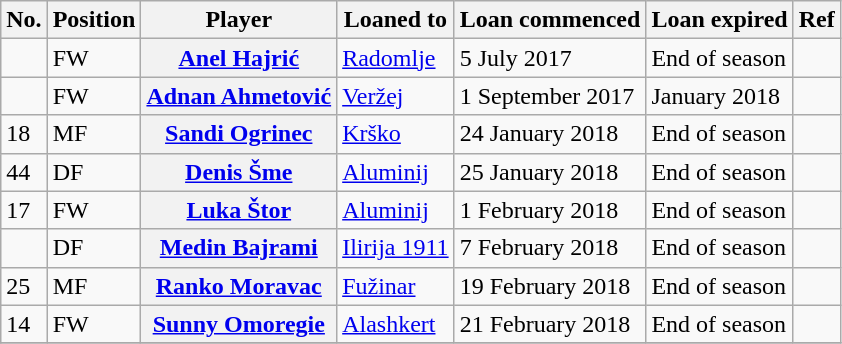<table class="wikitable plainrowheaders" style=" text-align:left">
<tr>
<th scope="col">No.</th>
<th scope="col">Position</th>
<th scope="col">Player</th>
<th scope="col">Loaned to</th>
<th scope="col">Loan commenced</th>
<th scope="col">Loan expired</th>
<th scope="col">Ref</th>
</tr>
<tr>
<td></td>
<td>FW</td>
<th scope="row"><a href='#'>Anel Hajrić</a></th>
<td><a href='#'>Radomlje</a></td>
<td>5 July 2017</td>
<td>End of season</td>
<td></td>
</tr>
<tr>
<td></td>
<td>FW</td>
<th scope="row"><a href='#'>Adnan Ahmetović</a></th>
<td><a href='#'>Veržej</a></td>
<td>1 September 2017</td>
<td>January 2018</td>
<td></td>
</tr>
<tr>
<td>18</td>
<td>MF</td>
<th scope="row"><a href='#'>Sandi Ogrinec</a></th>
<td><a href='#'>Krško</a></td>
<td>24 January 2018</td>
<td>End of season</td>
<td></td>
</tr>
<tr>
<td>44</td>
<td>DF</td>
<th scope="row"><a href='#'>Denis Šme</a></th>
<td><a href='#'>Aluminij</a></td>
<td>25 January 2018</td>
<td>End of season</td>
<td></td>
</tr>
<tr>
<td>17</td>
<td>FW</td>
<th scope="row"><a href='#'>Luka Štor</a></th>
<td><a href='#'>Aluminij</a></td>
<td>1 February 2018</td>
<td>End of season</td>
<td></td>
</tr>
<tr>
<td></td>
<td>DF</td>
<th scope="row"><a href='#'>Medin Bajrami</a></th>
<td><a href='#'>Ilirija 1911</a></td>
<td>7 February 2018</td>
<td>End of season</td>
<td></td>
</tr>
<tr>
<td>25</td>
<td>MF</td>
<th scope="row"><a href='#'>Ranko Moravac</a></th>
<td><a href='#'>Fužinar</a></td>
<td>19 February 2018</td>
<td>End of season</td>
<td></td>
</tr>
<tr>
<td>14</td>
<td>FW</td>
<th scope="row"><a href='#'>Sunny Omoregie</a></th>
<td><a href='#'>Alashkert</a></td>
<td>21 February 2018</td>
<td>End of season</td>
<td></td>
</tr>
<tr>
</tr>
</table>
